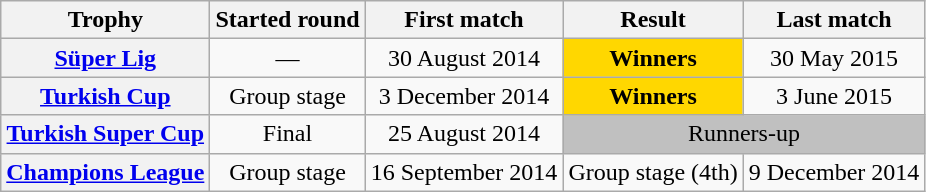<table class="wikitable">
<tr>
<th>Trophy</th>
<th>Started round</th>
<th>First match</th>
<th>Result</th>
<th>Last match</th>
</tr>
<tr>
<th><a href='#'>Süper Lig</a></th>
<td align="center">—</td>
<td align="center">30 August 2014</td>
<td align="center" bgcolor="gold"><strong>Winners</strong></td>
<td align="center">30 May 2015</td>
</tr>
<tr>
<th><a href='#'>Turkish Cup</a></th>
<td align="center">Group stage</td>
<td align="center">3 December 2014</td>
<td align="center" bgcolor="gold"><strong>Winners</strong></td>
<td align="center">3 June 2015</td>
</tr>
<tr>
<th><a href='#'>Turkish Super Cup</a></th>
<td align="center">Final</td>
<td align="center">25 August 2014</td>
<td colspan="2" style="text-align:center;" bgcolor="silver">Runners-up</td>
</tr>
<tr>
<th><a href='#'>Champions League</a></th>
<td align="center">Group stage</td>
<td align="center">16 September 2014</td>
<td align="center">Group stage (4th)</td>
<td align="center">9 December 2014</td>
</tr>
</table>
